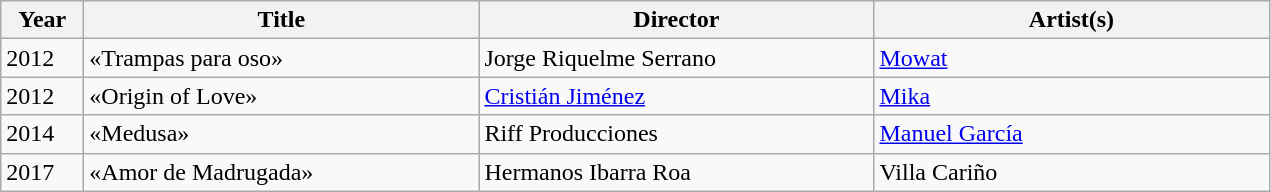<table class="wikitable">
<tr>
<th style="width: 3em">Year</th>
<th style="width: 16em">Title</th>
<th style="width: 16em">Director</th>
<th style="width: 16em">Artist(s)</th>
</tr>
<tr>
<td>2012</td>
<td>«Trampas para oso»</td>
<td>Jorge Riquelme Serrano</td>
<td><a href='#'>Mowat</a></td>
</tr>
<tr>
<td>2012</td>
<td>«Origin of Love»</td>
<td><a href='#'>Cristián Jiménez</a></td>
<td><a href='#'>Mika</a></td>
</tr>
<tr>
<td>2014</td>
<td>«Medusa»</td>
<td>Riff Producciones</td>
<td><a href='#'>Manuel García</a></td>
</tr>
<tr>
<td>2017</td>
<td>«Amor de Madrugada»</td>
<td>Hermanos Ibarra Roa</td>
<td>Villa Cariño</td>
</tr>
</table>
